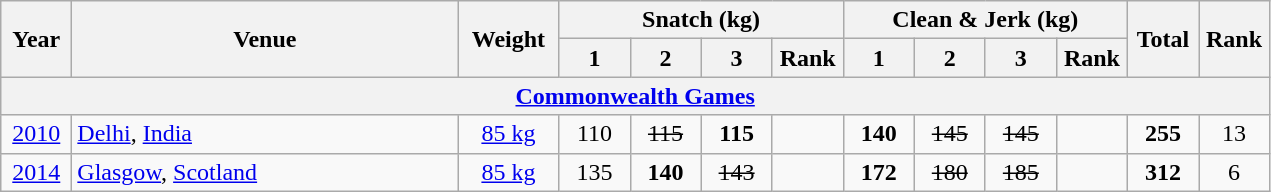<table class = "wikitable" style="text-align:center;">
<tr>
<th rowspan=2 width=40>Year</th>
<th rowspan=2 width=250>Venue</th>
<th rowspan=2 width=60>Weight</th>
<th colspan=4>Snatch (kg)</th>
<th colspan=4>Clean & Jerk (kg)</th>
<th rowspan=2 width=40>Total</th>
<th rowspan=2 width=40>Rank</th>
</tr>
<tr>
<th width=40>1</th>
<th width=40>2</th>
<th width=40>3</th>
<th width=40>Rank</th>
<th width=40>1</th>
<th width=40>2</th>
<th width=40>3</th>
<th width=40>Rank</th>
</tr>
<tr>
<th colspan=13><a href='#'>Commonwealth Games</a></th>
</tr>
<tr>
<td><a href='#'>2010</a></td>
<td align=left> <a href='#'>Delhi</a>, <a href='#'>India</a></td>
<td><a href='#'>85 kg</a></td>
<td>110</td>
<td><s>115</s></td>
<td><strong>115</strong></td>
<td></td>
<td><strong>140</strong></td>
<td><s>145</s></td>
<td><s>145</s></td>
<td></td>
<td><strong>255</strong></td>
<td>13</td>
</tr>
<tr>
<td><a href='#'>2014</a></td>
<td align=left> <a href='#'>Glasgow</a>, <a href='#'>Scotland</a></td>
<td><a href='#'>85 kg</a></td>
<td>135</td>
<td><strong>140</strong></td>
<td><s>143</s></td>
<td></td>
<td><strong>172</strong></td>
<td><s>180</s></td>
<td><s>185</s></td>
<td></td>
<td><strong>312</strong></td>
<td>6</td>
</tr>
</table>
